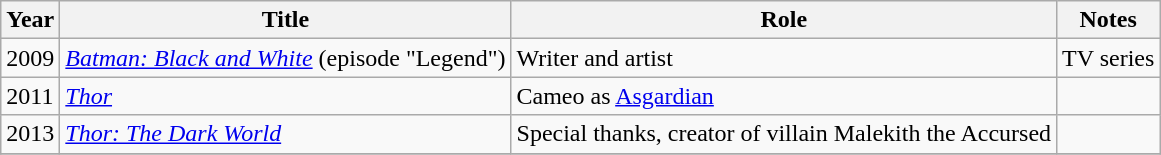<table class="wikitable sortable">
<tr>
<th>Year</th>
<th>Title</th>
<th>Role</th>
<th class="unsortable">Notes</th>
</tr>
<tr>
<td>2009</td>
<td><em><a href='#'>Batman: Black and White</a></em> (episode "Legend")</td>
<td>Writer and artist</td>
<td>TV series</td>
</tr>
<tr>
<td>2011</td>
<td><em><a href='#'>Thor</a></em></td>
<td>Cameo as <a href='#'>Asgardian</a></td>
<td></td>
</tr>
<tr>
<td>2013</td>
<td><em><a href='#'>Thor: The Dark World</a></em></td>
<td>Special thanks, creator of villain Malekith the Accursed</td>
<td></td>
</tr>
<tr>
</tr>
</table>
